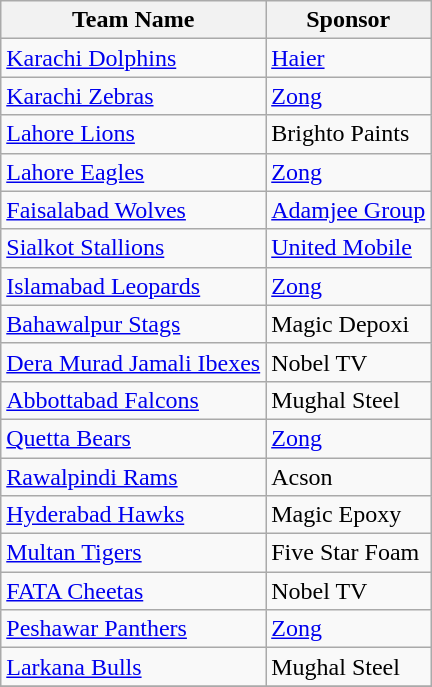<table class="wikitable">
<tr>
<th>Team Name</th>
<th>Sponsor</th>
</tr>
<tr>
<td><a href='#'>Karachi Dolphins</a></td>
<td><a href='#'>Haier</a></td>
</tr>
<tr>
<td><a href='#'>Karachi Zebras</a></td>
<td><a href='#'>Zong</a></td>
</tr>
<tr>
<td><a href='#'>Lahore Lions</a></td>
<td>Brighto Paints</td>
</tr>
<tr>
<td><a href='#'>Lahore Eagles</a></td>
<td><a href='#'>Zong</a></td>
</tr>
<tr>
<td><a href='#'>Faisalabad Wolves</a></td>
<td><a href='#'>Adamjee Group</a></td>
</tr>
<tr>
<td><a href='#'>Sialkot Stallions</a></td>
<td><a href='#'>United Mobile</a></td>
</tr>
<tr>
<td><a href='#'>Islamabad Leopards</a></td>
<td><a href='#'>Zong</a></td>
</tr>
<tr>
<td><a href='#'>Bahawalpur Stags</a></td>
<td>Magic Depoxi</td>
</tr>
<tr>
<td><a href='#'>Dera Murad Jamali Ibexes</a></td>
<td>Nobel TV</td>
</tr>
<tr>
<td><a href='#'>Abbottabad Falcons</a></td>
<td>Mughal Steel</td>
</tr>
<tr>
<td><a href='#'>Quetta Bears</a></td>
<td><a href='#'>Zong</a></td>
</tr>
<tr>
<td><a href='#'>Rawalpindi Rams</a></td>
<td>Acson</td>
</tr>
<tr>
<td><a href='#'>Hyderabad Hawks</a></td>
<td>Magic Epoxy</td>
</tr>
<tr>
<td><a href='#'>Multan Tigers</a></td>
<td>Five Star Foam</td>
</tr>
<tr>
<td><a href='#'>FATA Cheetas</a></td>
<td>Nobel TV</td>
</tr>
<tr>
<td><a href='#'>Peshawar Panthers</a></td>
<td><a href='#'>Zong</a></td>
</tr>
<tr>
<td><a href='#'>Larkana Bulls</a></td>
<td>Mughal Steel</td>
</tr>
<tr>
</tr>
</table>
